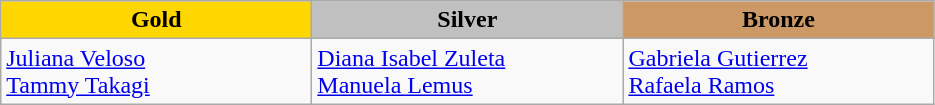<table class="wikitable" style="text-align:left">
<tr align="center">
<td width=200 bgcolor=gold><strong>Gold</strong></td>
<td width=200 bgcolor=silver><strong>Silver</strong></td>
<td width=200 bgcolor=CC9966><strong>Bronze</strong></td>
</tr>
<tr>
<td><a href='#'>Juliana Veloso</a><br><a href='#'>Tammy Takagi</a><br><em></em></td>
<td><a href='#'>Diana Isabel Zuleta</a><br><a href='#'>Manuela Lemus</a><br><em></em></td>
<td><a href='#'>Gabriela Gutierrez</a><br><a href='#'>Rafaela Ramos</a><br><em></em></td>
</tr>
</table>
